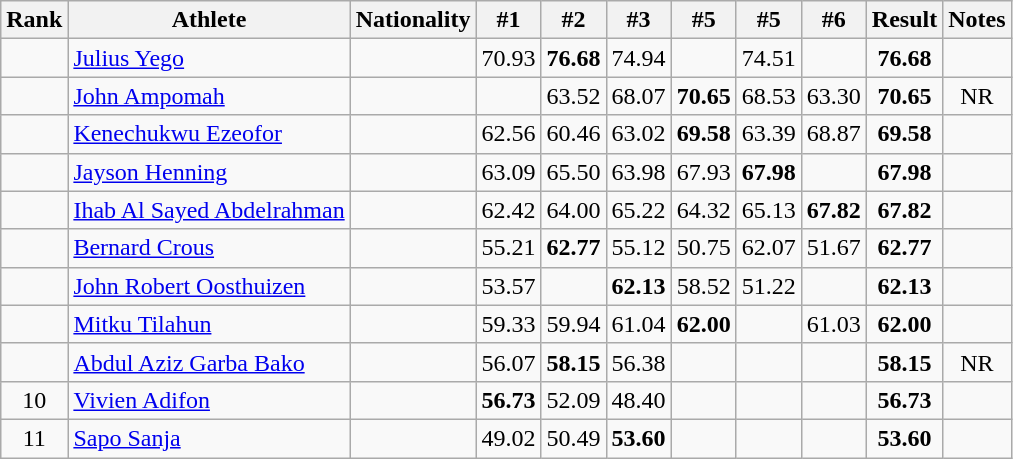<table class="wikitable sortable" style="text-align:center">
<tr>
<th>Rank</th>
<th>Athlete</th>
<th>Nationality</th>
<th>#1</th>
<th>#2</th>
<th>#3</th>
<th>#5</th>
<th>#5</th>
<th>#6</th>
<th>Result</th>
<th>Notes</th>
</tr>
<tr>
<td></td>
<td align=left><a href='#'>Julius Yego</a></td>
<td align=left></td>
<td>70.93</td>
<td><strong>76.68</strong></td>
<td>74.94</td>
<td></td>
<td>74.51</td>
<td></td>
<td><strong>76.68</strong></td>
<td></td>
</tr>
<tr>
<td></td>
<td align=left><a href='#'>John Ampomah</a></td>
<td align=left></td>
<td></td>
<td>63.52</td>
<td>68.07</td>
<td><strong>70.65</strong></td>
<td>68.53</td>
<td>63.30</td>
<td><strong>70.65</strong></td>
<td>NR</td>
</tr>
<tr>
<td></td>
<td align=left><a href='#'>Kenechukwu Ezeofor</a></td>
<td align=left></td>
<td>62.56</td>
<td>60.46</td>
<td>63.02</td>
<td><strong>69.58</strong></td>
<td>63.39</td>
<td>68.87</td>
<td><strong>69.58</strong></td>
<td></td>
</tr>
<tr>
<td></td>
<td align=left><a href='#'>Jayson Henning</a></td>
<td align=left></td>
<td>63.09</td>
<td>65.50</td>
<td>63.98</td>
<td>67.93</td>
<td><strong>67.98</strong></td>
<td></td>
<td><strong>67.98</strong></td>
<td></td>
</tr>
<tr>
<td></td>
<td align=left><a href='#'>Ihab Al Sayed Abdelrahman</a></td>
<td align=left></td>
<td>62.42</td>
<td>64.00</td>
<td>65.22</td>
<td>64.32</td>
<td>65.13</td>
<td><strong>67.82</strong></td>
<td><strong>67.82</strong></td>
<td></td>
</tr>
<tr>
<td></td>
<td align=left><a href='#'>Bernard Crous</a></td>
<td align=left></td>
<td>55.21</td>
<td><strong>62.77</strong></td>
<td>55.12</td>
<td>50.75</td>
<td>62.07</td>
<td>51.67</td>
<td><strong>62.77</strong></td>
<td></td>
</tr>
<tr>
<td></td>
<td align=left><a href='#'>John Robert Oosthuizen</a></td>
<td align=left></td>
<td>53.57</td>
<td></td>
<td><strong>62.13</strong></td>
<td>58.52</td>
<td>51.22</td>
<td></td>
<td><strong>62.13</strong></td>
<td></td>
</tr>
<tr>
<td></td>
<td align=left><a href='#'>Mitku Tilahun</a></td>
<td align=left></td>
<td>59.33</td>
<td>59.94</td>
<td>61.04</td>
<td><strong>62.00</strong></td>
<td></td>
<td>61.03</td>
<td><strong>62.00</strong></td>
<td></td>
</tr>
<tr>
<td></td>
<td align=left><a href='#'>Abdul Aziz Garba Bako</a></td>
<td align=left></td>
<td>56.07</td>
<td><strong>58.15</strong></td>
<td>56.38</td>
<td></td>
<td></td>
<td></td>
<td><strong>58.15</strong></td>
<td>NR</td>
</tr>
<tr>
<td>10</td>
<td align=left><a href='#'>Vivien Adifon</a></td>
<td align=left></td>
<td><strong>56.73</strong></td>
<td>52.09</td>
<td>48.40</td>
<td></td>
<td></td>
<td></td>
<td><strong>56.73</strong></td>
<td></td>
</tr>
<tr>
<td>11</td>
<td align=left><a href='#'>Sapo Sanja</a></td>
<td align=left></td>
<td>49.02</td>
<td>50.49</td>
<td><strong>53.60</strong></td>
<td></td>
<td></td>
<td></td>
<td><strong>53.60</strong></td>
<td></td>
</tr>
</table>
